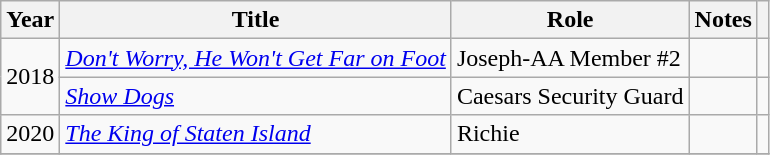<table class="wikitable sortable">
<tr>
<th>Year</th>
<th>Title</th>
<th>Role</th>
<th class="unsortable">Notes</th>
<th class="unsortable"></th>
</tr>
<tr>
<td rowspan="2">2018</td>
<td><em><a href='#'>Don't Worry, He Won't Get Far on Foot</a></em></td>
<td>Joseph-AA Member #2</td>
<td></td>
<td></td>
</tr>
<tr>
<td><em><a href='#'>Show Dogs</a></em></td>
<td>Caesars Security Guard</td>
<td></td>
<td></td>
</tr>
<tr>
<td>2020</td>
<td><em><a href='#'>The King of Staten Island</a></em></td>
<td>Richie</td>
<td></td>
<td></td>
</tr>
<tr>
</tr>
</table>
